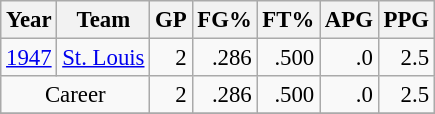<table class="wikitable sortable" style="font-size:95%; text-align:right;">
<tr>
<th>Year</th>
<th>Team</th>
<th>GP</th>
<th>FG%</th>
<th>FT%</th>
<th>APG</th>
<th>PPG</th>
</tr>
<tr>
<td style="text-align:left;"><a href='#'>1947</a></td>
<td style="text-align:left;"><a href='#'>St. Louis</a></td>
<td>2</td>
<td>.286</td>
<td>.500</td>
<td>.0</td>
<td>2.5</td>
</tr>
<tr>
<td style="text-align:center;" colspan="2">Career</td>
<td>2</td>
<td>.286</td>
<td>.500</td>
<td>.0</td>
<td>2.5</td>
</tr>
<tr>
</tr>
</table>
